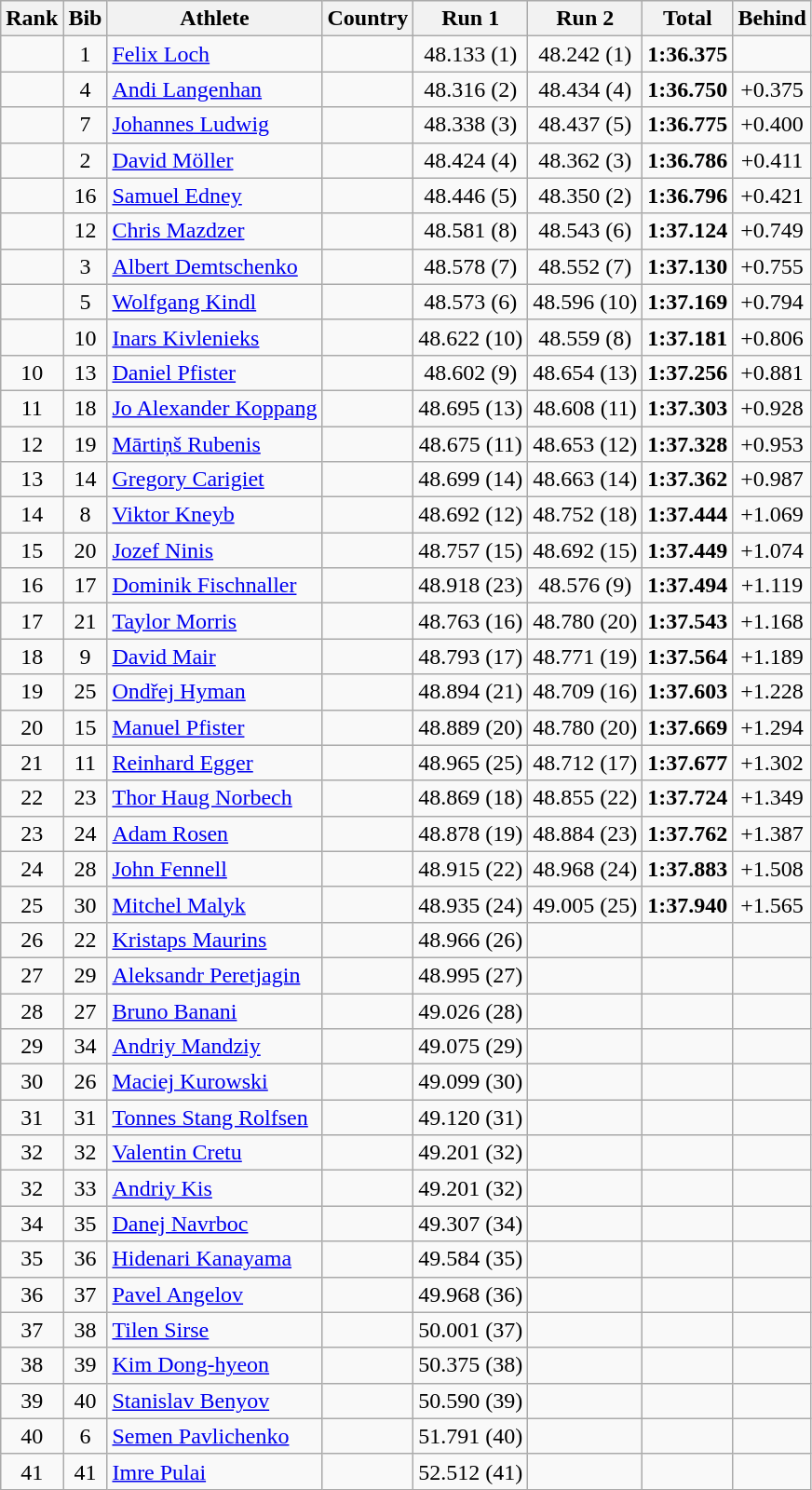<table class="wikitable sortable" style="text-align:center">
<tr bgcolor=efefef>
<th>Rank</th>
<th>Bib</th>
<th>Athlete</th>
<th>Country</th>
<th>Run 1</th>
<th>Run 2</th>
<th>Total</th>
<th>Behind</th>
</tr>
<tr>
<td></td>
<td>1</td>
<td align=left><a href='#'>Felix Loch</a></td>
<td align=left></td>
<td>48.133 (1)</td>
<td>48.242 (1)</td>
<td><strong>1:36.375</strong></td>
<td></td>
</tr>
<tr>
<td></td>
<td>4</td>
<td align=left><a href='#'>Andi Langenhan</a></td>
<td align=left></td>
<td>48.316 (2)</td>
<td>48.434 (4)</td>
<td><strong>1:36.750</strong></td>
<td>+0.375</td>
</tr>
<tr>
<td></td>
<td>7</td>
<td align=left><a href='#'>Johannes Ludwig</a></td>
<td align=left></td>
<td>48.338 (3)</td>
<td>48.437 (5)</td>
<td><strong>1:36.775</strong></td>
<td>+0.400</td>
</tr>
<tr>
<td></td>
<td>2</td>
<td align=left><a href='#'>David Möller</a></td>
<td align=left></td>
<td>48.424 (4)</td>
<td>48.362 (3)</td>
<td><strong>1:36.786</strong></td>
<td>+0.411</td>
</tr>
<tr>
<td></td>
<td>16</td>
<td align=left><a href='#'>Samuel Edney</a></td>
<td align=left></td>
<td>48.446 (5)</td>
<td>48.350 (2)</td>
<td><strong>1:36.796</strong></td>
<td>+0.421</td>
</tr>
<tr>
<td></td>
<td>12</td>
<td align=left><a href='#'>Chris Mazdzer</a></td>
<td align=left></td>
<td>48.581 (8)</td>
<td>48.543 (6)</td>
<td><strong>1:37.124</strong></td>
<td>+0.749</td>
</tr>
<tr>
<td></td>
<td>3</td>
<td align=left><a href='#'>Albert Demtschenko</a></td>
<td align=left></td>
<td>48.578 (7)</td>
<td>48.552 (7)</td>
<td><strong>1:37.130</strong></td>
<td>+0.755</td>
</tr>
<tr>
<td></td>
<td>5</td>
<td align=left><a href='#'>Wolfgang Kindl</a></td>
<td align=left></td>
<td>48.573 (6)</td>
<td>48.596 (10)</td>
<td><strong>1:37.169</strong></td>
<td>+0.794</td>
</tr>
<tr>
<td></td>
<td>10</td>
<td align=left><a href='#'>Inars Kivlenieks</a></td>
<td align=left></td>
<td>48.622 (10)</td>
<td>48.559 (8)</td>
<td><strong>1:37.181</strong></td>
<td>+0.806</td>
</tr>
<tr>
<td>10</td>
<td>13</td>
<td align=left><a href='#'>Daniel Pfister</a></td>
<td align=left></td>
<td>48.602 (9)</td>
<td>48.654 (13)</td>
<td><strong>1:37.256</strong></td>
<td>+0.881</td>
</tr>
<tr>
<td>11</td>
<td>18</td>
<td align=left><a href='#'>Jo Alexander Koppang</a></td>
<td align=left></td>
<td>48.695 (13)</td>
<td>48.608 (11)</td>
<td><strong>1:37.303</strong></td>
<td>+0.928</td>
</tr>
<tr>
<td>12</td>
<td>19</td>
<td align=left><a href='#'>Mārtiņš Rubenis</a></td>
<td align=left></td>
<td>48.675 (11)</td>
<td>48.653 (12)</td>
<td><strong>1:37.328</strong></td>
<td>+0.953</td>
</tr>
<tr>
<td>13</td>
<td>14</td>
<td align=left><a href='#'>Gregory Carigiet</a></td>
<td align=left></td>
<td>48.699 (14)</td>
<td>48.663 (14)</td>
<td><strong>1:37.362</strong></td>
<td>+0.987</td>
</tr>
<tr>
<td>14</td>
<td>8</td>
<td align=left><a href='#'>Viktor Kneyb</a></td>
<td align=left></td>
<td>48.692 (12)</td>
<td>48.752 (18)</td>
<td><strong>1:37.444</strong></td>
<td>+1.069</td>
</tr>
<tr>
<td>15</td>
<td>20</td>
<td align=left><a href='#'>Jozef Ninis</a></td>
<td align=left></td>
<td>48.757 (15)</td>
<td>48.692 (15)</td>
<td><strong>1:37.449</strong></td>
<td>+1.074</td>
</tr>
<tr>
<td>16</td>
<td>17</td>
<td align=left><a href='#'>Dominik Fischnaller</a></td>
<td align=left></td>
<td>48.918 (23)</td>
<td>48.576 (9)</td>
<td><strong>1:37.494</strong></td>
<td>+1.119</td>
</tr>
<tr>
<td>17</td>
<td>21</td>
<td align=left><a href='#'>Taylor Morris</a></td>
<td align=left></td>
<td>48.763 (16)</td>
<td>48.780 (20)</td>
<td><strong>1:37.543</strong></td>
<td>+1.168</td>
</tr>
<tr>
<td>18</td>
<td>9</td>
<td align=left><a href='#'>David Mair</a></td>
<td align=left></td>
<td>48.793 (17)</td>
<td>48.771 (19)</td>
<td><strong>1:37.564</strong></td>
<td>+1.189</td>
</tr>
<tr>
<td>19</td>
<td>25</td>
<td align=left><a href='#'>Ondřej Hyman</a></td>
<td align=left></td>
<td>48.894 (21)</td>
<td>48.709 (16)</td>
<td><strong>1:37.603</strong></td>
<td>+1.228</td>
</tr>
<tr>
<td>20</td>
<td>15</td>
<td align=left><a href='#'>Manuel Pfister</a></td>
<td align=left></td>
<td>48.889 (20)</td>
<td>48.780 (20)</td>
<td><strong>1:37.669</strong></td>
<td>+1.294</td>
</tr>
<tr>
<td>21</td>
<td>11</td>
<td align=left><a href='#'>Reinhard Egger</a></td>
<td align=left></td>
<td>48.965 (25)</td>
<td>48.712 (17)</td>
<td><strong>1:37.677</strong></td>
<td>+1.302</td>
</tr>
<tr>
<td>22</td>
<td>23</td>
<td align=left><a href='#'>Thor Haug Norbech</a></td>
<td align=left></td>
<td>48.869 (18)</td>
<td>48.855 (22)</td>
<td><strong>1:37.724</strong></td>
<td>+1.349</td>
</tr>
<tr>
<td>23</td>
<td>24</td>
<td align=left><a href='#'>Adam Rosen</a></td>
<td align=left></td>
<td>48.878 (19)</td>
<td>48.884 (23)</td>
<td><strong>1:37.762</strong></td>
<td>+1.387</td>
</tr>
<tr>
<td>24</td>
<td>28</td>
<td align=left><a href='#'>John Fennell</a></td>
<td align=left></td>
<td>48.915 (22)</td>
<td>48.968 (24)</td>
<td><strong>1:37.883</strong></td>
<td>+1.508</td>
</tr>
<tr>
<td>25</td>
<td>30</td>
<td align=left><a href='#'>Mitchel Malyk</a></td>
<td align=left></td>
<td>48.935 (24)</td>
<td>49.005 (25)</td>
<td><strong>1:37.940</strong></td>
<td>+1.565</td>
</tr>
<tr>
<td>26</td>
<td>22</td>
<td align=left><a href='#'>Kristaps Maurins</a></td>
<td align=left></td>
<td>48.966 (26)</td>
<td></td>
<td><strong></strong></td>
<td></td>
</tr>
<tr>
<td>27</td>
<td>29</td>
<td align=left><a href='#'>Aleksandr Peretjagin</a></td>
<td align=left></td>
<td>48.995 (27)</td>
<td></td>
<td><strong></strong></td>
<td></td>
</tr>
<tr>
<td>28</td>
<td>27</td>
<td align=left><a href='#'>Bruno Banani</a></td>
<td align=left></td>
<td>49.026 (28)</td>
<td></td>
<td><strong></strong></td>
<td></td>
</tr>
<tr>
<td>29</td>
<td>34</td>
<td align=left><a href='#'>Andriy Mandziy</a></td>
<td align=left></td>
<td>49.075 (29)</td>
<td></td>
<td><strong></strong></td>
<td></td>
</tr>
<tr>
<td>30</td>
<td>26</td>
<td align=left><a href='#'>Maciej Kurowski</a></td>
<td align=left></td>
<td>49.099 (30)</td>
<td></td>
<td><strong></strong></td>
<td></td>
</tr>
<tr>
<td>31</td>
<td>31</td>
<td align=left><a href='#'>Tonnes Stang Rolfsen</a></td>
<td align=left></td>
<td>49.120 (31)</td>
<td></td>
<td><strong></strong></td>
<td></td>
</tr>
<tr>
<td>32</td>
<td>32</td>
<td align=left><a href='#'>Valentin Cretu</a></td>
<td align=left></td>
<td>49.201 (32)</td>
<td></td>
<td><strong></strong></td>
<td></td>
</tr>
<tr>
<td>32</td>
<td>33</td>
<td align=left><a href='#'>Andriy Kis</a></td>
<td align=left></td>
<td>49.201 (32)</td>
<td></td>
<td><strong></strong></td>
<td></td>
</tr>
<tr>
<td>34</td>
<td>35</td>
<td align=left><a href='#'>Danej Navrboc</a></td>
<td align=left></td>
<td>49.307 (34)</td>
<td></td>
<td><strong></strong></td>
<td></td>
</tr>
<tr>
<td>35</td>
<td>36</td>
<td align=left><a href='#'>Hidenari Kanayama</a></td>
<td align=left></td>
<td>49.584 (35)</td>
<td></td>
<td><strong></strong></td>
<td></td>
</tr>
<tr>
<td>36</td>
<td>37</td>
<td align=left><a href='#'>Pavel Angelov</a></td>
<td align=left></td>
<td>49.968 (36)</td>
<td></td>
<td><strong></strong></td>
<td></td>
</tr>
<tr>
<td>37</td>
<td>38</td>
<td align=left><a href='#'>Tilen Sirse</a></td>
<td align=left></td>
<td>50.001 (37)</td>
<td></td>
<td><strong></strong></td>
<td></td>
</tr>
<tr>
<td>38</td>
<td>39</td>
<td align=left><a href='#'>Kim Dong-hyeon</a></td>
<td align=left></td>
<td>50.375 (38)</td>
<td></td>
<td><strong></strong></td>
<td></td>
</tr>
<tr>
<td>39</td>
<td>40</td>
<td align=left><a href='#'>Stanislav Benyov</a></td>
<td align=left></td>
<td>50.590 (39)</td>
<td></td>
<td><strong></strong></td>
<td></td>
</tr>
<tr>
<td>40</td>
<td>6</td>
<td align=left><a href='#'>Semen Pavlichenko</a></td>
<td align=left></td>
<td>51.791 (40)</td>
<td></td>
<td><strong></strong></td>
<td></td>
</tr>
<tr>
<td>41</td>
<td>41</td>
<td align=left><a href='#'>Imre Pulai</a></td>
<td align=left></td>
<td>52.512 (41)</td>
<td></td>
<td><strong></strong></td>
<td></td>
</tr>
</table>
